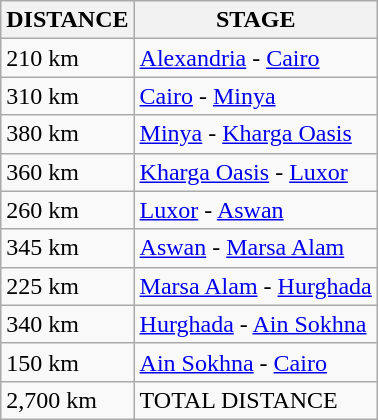<table class="wikitable">
<tr>
<th>DISTANCE</th>
<th>STAGE</th>
</tr>
<tr>
<td>210 km</td>
<td><a href='#'>Alexandria</a> - <a href='#'>Cairo</a></td>
</tr>
<tr>
<td>310 km</td>
<td><a href='#'>Cairo</a> - <a href='#'>Minya</a></td>
</tr>
<tr>
<td>380 km</td>
<td><a href='#'>Minya</a> - <a href='#'>Kharga Oasis</a></td>
</tr>
<tr>
<td>360 km</td>
<td><a href='#'>Kharga Oasis</a> - <a href='#'>Luxor</a></td>
</tr>
<tr>
<td>260 km</td>
<td><a href='#'>Luxor</a> - <a href='#'>Aswan</a></td>
</tr>
<tr>
<td>345 km</td>
<td><a href='#'>Aswan</a> - <a href='#'>Marsa Alam</a></td>
</tr>
<tr>
<td>225 km</td>
<td><a href='#'>Marsa Alam</a> - <a href='#'>Hurghada</a></td>
</tr>
<tr>
<td>340 km</td>
<td><a href='#'>Hurghada</a> - <a href='#'>Ain Sokhna</a></td>
</tr>
<tr>
<td>150 km</td>
<td><a href='#'>Ain Sokhna</a> - <a href='#'>Cairo</a></td>
</tr>
<tr>
<td>2,700 km</td>
<td>TOTAL DISTANCE</td>
</tr>
</table>
